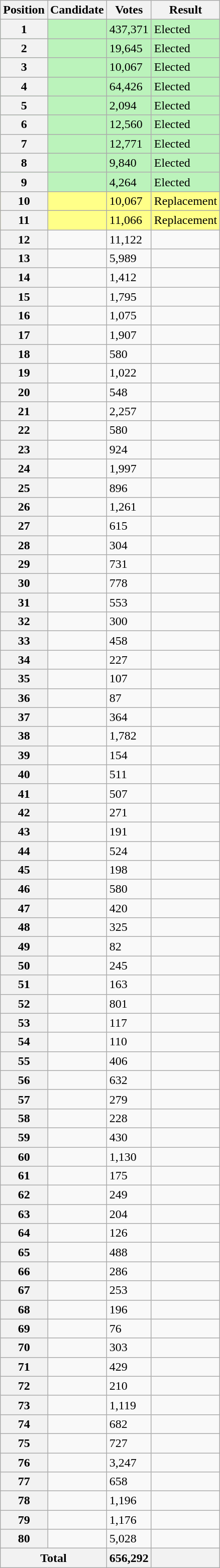<table class="wikitable sortable col3right">
<tr>
<th scope="col">Position</th>
<th scope="col">Candidate</th>
<th scope="col">Votes</th>
<th scope="col">Result</th>
</tr>
<tr bgcolor=bbf3bb>
<th scope="row">1</th>
<td></td>
<td>437,371</td>
<td>Elected</td>
</tr>
<tr bgcolor=bbf3bb>
<th scope="row">2</th>
<td></td>
<td>19,645</td>
<td>Elected</td>
</tr>
<tr bgcolor=bbf3bb>
<th scope="row">3</th>
<td></td>
<td>10,067</td>
<td>Elected</td>
</tr>
<tr bgcolor=bbf3bb>
<th scope="row">4</th>
<td></td>
<td>64,426</td>
<td>Elected</td>
</tr>
<tr bgcolor=bbf3bb>
<th scope="row">5</th>
<td></td>
<td>2,094</td>
<td>Elected</td>
</tr>
<tr bgcolor=bbf3bb>
<th scope="row">6</th>
<td></td>
<td>12,560</td>
<td>Elected</td>
</tr>
<tr bgcolor=bbf3bb>
<th scope="row">7</th>
<td></td>
<td>12,771</td>
<td>Elected</td>
</tr>
<tr bgcolor=bbf3bb>
<th scope="row">8</th>
<td></td>
<td>9,840</td>
<td>Elected</td>
</tr>
<tr bgcolor=bbf3bb>
<th scope="row">9</th>
<td></td>
<td>4,264</td>
<td>Elected</td>
</tr>
<tr bgcolor=#FF8>
<th scope="row">10</th>
<td></td>
<td>10,067</td>
<td>Replacement</td>
</tr>
<tr bgcolor=#FF8>
<th scope="row">11</th>
<td></td>
<td>11,066</td>
<td>Replacement</td>
</tr>
<tr>
<th scope="row">12</th>
<td></td>
<td>11,122</td>
<td></td>
</tr>
<tr>
<th scope="row">13</th>
<td></td>
<td>5,989</td>
<td></td>
</tr>
<tr>
<th scope="row">14</th>
<td></td>
<td>1,412</td>
<td></td>
</tr>
<tr>
<th scope="row">15</th>
<td></td>
<td>1,795</td>
<td></td>
</tr>
<tr>
<th scope="row">16</th>
<td></td>
<td>1,075</td>
<td></td>
</tr>
<tr>
<th scope="row">17</th>
<td></td>
<td>1,907</td>
<td></td>
</tr>
<tr>
<th scope="row">18</th>
<td></td>
<td>580</td>
<td></td>
</tr>
<tr>
<th scope="row">19</th>
<td></td>
<td>1,022</td>
<td></td>
</tr>
<tr>
<th scope="row">20</th>
<td></td>
<td>548</td>
<td></td>
</tr>
<tr>
<th scope="row">21</th>
<td></td>
<td>2,257</td>
<td></td>
</tr>
<tr>
<th scope="row">22</th>
<td></td>
<td>580</td>
<td></td>
</tr>
<tr>
<th scope="row">23</th>
<td></td>
<td>924</td>
<td></td>
</tr>
<tr>
<th scope="row">24</th>
<td></td>
<td>1,997</td>
<td></td>
</tr>
<tr>
<th scope="row">25</th>
<td></td>
<td>896</td>
<td></td>
</tr>
<tr>
<th scope="row">26</th>
<td></td>
<td>1,261</td>
<td></td>
</tr>
<tr>
<th scope="row">27</th>
<td></td>
<td>615</td>
<td></td>
</tr>
<tr>
<th scope="row">28</th>
<td></td>
<td>304</td>
<td></td>
</tr>
<tr>
<th scope="row">29</th>
<td></td>
<td>731</td>
<td></td>
</tr>
<tr>
<th scope="row">30</th>
<td></td>
<td>778</td>
<td></td>
</tr>
<tr>
<th scope="row">31</th>
<td></td>
<td>553</td>
<td></td>
</tr>
<tr>
<th scope="row">32</th>
<td></td>
<td>300</td>
<td></td>
</tr>
<tr>
<th scope="row">33</th>
<td></td>
<td>458</td>
<td></td>
</tr>
<tr>
<th scope="row">34</th>
<td></td>
<td>227</td>
<td></td>
</tr>
<tr>
<th scope="row">35</th>
<td></td>
<td>107</td>
<td></td>
</tr>
<tr>
<th scope="row">36</th>
<td></td>
<td>87</td>
<td></td>
</tr>
<tr>
<th scope="row">37</th>
<td></td>
<td>364</td>
<td></td>
</tr>
<tr>
<th scope="row">38</th>
<td></td>
<td>1,782</td>
<td></td>
</tr>
<tr>
<th scope="row">39</th>
<td></td>
<td>154</td>
<td></td>
</tr>
<tr>
<th scope="row">40</th>
<td></td>
<td>511</td>
<td></td>
</tr>
<tr>
<th scope="row">41</th>
<td></td>
<td>507</td>
<td></td>
</tr>
<tr>
<th scope="row">42</th>
<td></td>
<td>271</td>
<td></td>
</tr>
<tr>
<th scope="row">43</th>
<td></td>
<td>191</td>
<td></td>
</tr>
<tr>
<th scope="row">44</th>
<td></td>
<td>524</td>
<td></td>
</tr>
<tr>
<th scope="row">45</th>
<td></td>
<td>198</td>
<td></td>
</tr>
<tr>
<th scope="row">46</th>
<td></td>
<td>580</td>
<td></td>
</tr>
<tr>
<th scope="row">47</th>
<td></td>
<td>420</td>
<td></td>
</tr>
<tr>
<th scope="row">48</th>
<td></td>
<td>325</td>
<td></td>
</tr>
<tr>
<th scope="row">49</th>
<td></td>
<td>82</td>
<td></td>
</tr>
<tr>
<th scope="row">50</th>
<td></td>
<td>245</td>
<td></td>
</tr>
<tr>
<th scope="row">51</th>
<td></td>
<td>163</td>
<td></td>
</tr>
<tr>
<th scope="row">52</th>
<td></td>
<td>801</td>
<td></td>
</tr>
<tr>
<th scope="row">53</th>
<td></td>
<td>117</td>
<td></td>
</tr>
<tr>
<th scope="row">54</th>
<td></td>
<td>110</td>
<td></td>
</tr>
<tr>
<th scope="row">55</th>
<td></td>
<td>406</td>
<td></td>
</tr>
<tr>
<th scope="row">56</th>
<td></td>
<td>632</td>
<td></td>
</tr>
<tr>
<th scope="row">57</th>
<td></td>
<td>279</td>
<td></td>
</tr>
<tr>
<th scope="row">58</th>
<td></td>
<td>228</td>
<td></td>
</tr>
<tr>
<th scope="row">59</th>
<td></td>
<td>430</td>
<td></td>
</tr>
<tr>
<th scope="row">60</th>
<td></td>
<td>1,130</td>
<td></td>
</tr>
<tr>
<th scope="row">61</th>
<td></td>
<td>175</td>
<td></td>
</tr>
<tr>
<th scope="row">62</th>
<td></td>
<td>249</td>
<td></td>
</tr>
<tr>
<th scope="row">63</th>
<td></td>
<td>204</td>
<td></td>
</tr>
<tr>
<th scope="row">64</th>
<td></td>
<td>126</td>
<td></td>
</tr>
<tr>
<th scope="row">65</th>
<td></td>
<td>488</td>
<td></td>
</tr>
<tr>
<th scope="row">66</th>
<td></td>
<td>286</td>
<td></td>
</tr>
<tr>
<th scope="row">67</th>
<td></td>
<td>253</td>
<td></td>
</tr>
<tr>
<th scope="row">68</th>
<td></td>
<td>196</td>
<td></td>
</tr>
<tr>
<th scope="row">69</th>
<td></td>
<td>76</td>
<td></td>
</tr>
<tr>
<th scope="row">70</th>
<td></td>
<td>303</td>
<td></td>
</tr>
<tr>
<th scope="row">71</th>
<td></td>
<td>429</td>
<td></td>
</tr>
<tr>
<th scope="row">72</th>
<td></td>
<td>210</td>
<td></td>
</tr>
<tr>
<th scope="row">73</th>
<td></td>
<td>1,119</td>
<td></td>
</tr>
<tr>
<th scope="row">74</th>
<td></td>
<td>682</td>
<td></td>
</tr>
<tr>
<th scope="row">75</th>
<td></td>
<td>727</td>
<td></td>
</tr>
<tr>
<th scope="row">76</th>
<td></td>
<td>3,247</td>
<td></td>
</tr>
<tr>
<th scope="row">77</th>
<td></td>
<td>658</td>
<td></td>
</tr>
<tr>
<th scope="row">78</th>
<td></td>
<td>1,196</td>
<td></td>
</tr>
<tr>
<th scope="row">79</th>
<td></td>
<td>1,176</td>
<td></td>
</tr>
<tr>
<th scope="row">80</th>
<td></td>
<td>5,028</td>
<td></td>
</tr>
<tr class=sortbottom>
<th scope="row" colspan="2">Total</th>
<th style="text-align:right">656,292</th>
<th></th>
</tr>
</table>
